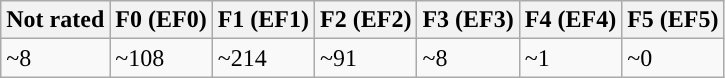<table class="wikitable mw-collapsible">
<tr>
<th>Not rated</th>
<th style="background-color:#">F0 (EF0)</th>
<th style="background-color:#">F1 (EF1)</th>
<th style="background-color:#">F2 (EF2)</th>
<th style="background-color:#">F3 (EF3)</th>
<th style="background-color:#">F4 (EF4)</th>
<th style="background-color:#">F5 (EF5)</th>
</tr>
<tr>
<td>~8</td>
<td>~108</td>
<td>~214</td>
<td>~91</td>
<td>~8</td>
<td>~1</td>
<td>~0</td>
</tr>
</table>
